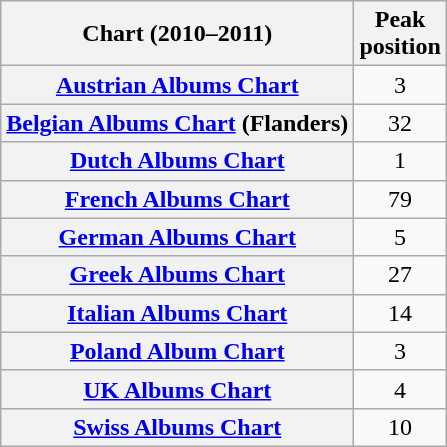<table class="wikitable sortable plainrowheaders">
<tr>
<th>Chart (2010–2011)</th>
<th>Peak<br>position</th>
</tr>
<tr>
<th scope="row"><a href='#'>Austrian Albums Chart</a></th>
<td style="text-align:center;">3</td>
</tr>
<tr>
<th scope="row"><a href='#'>Belgian Albums Chart</a> (Flanders)</th>
<td style="text-align:center;">32</td>
</tr>
<tr>
<th scope="row"><a href='#'>Dutch Albums Chart</a></th>
<td style="text-align:center;">1</td>
</tr>
<tr>
<th scope="row"><a href='#'>French Albums Chart</a></th>
<td style="text-align:center;">79</td>
</tr>
<tr>
<th scope="row"><a href='#'>German Albums Chart</a></th>
<td style="text-align:center;">5</td>
</tr>
<tr>
<th scope="row"><a href='#'>Greek Albums Chart</a></th>
<td style="text-align:center;">27</td>
</tr>
<tr>
<th scope="row"><a href='#'>Italian Albums Chart</a></th>
<td style="text-align:center;">14</td>
</tr>
<tr>
<th scope="row"><a href='#'>Poland Album Chart</a></th>
<td style="text-align:center;">3</td>
</tr>
<tr>
<th scope="row"><a href='#'>UK Albums Chart</a></th>
<td style="text-align:center;">4</td>
</tr>
<tr>
<th scope="row"><a href='#'>Swiss Albums Chart</a></th>
<td style="text-align:center;">10</td>
</tr>
</table>
